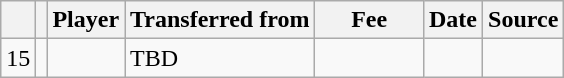<table class="wikitable plainrowheaders sortable">
<tr>
<th></th>
<th></th>
<th scope=col>Player</th>
<th>Transferred from</th>
<th !scope=col; style="width: 65px;">Fee</th>
<th scope=col>Date</th>
<th scope=col>Source</th>
</tr>
<tr>
<td align=center>15</td>
<td align=center></td>
<td></td>
<td>TBD</td>
<td></td>
<td></td>
<td></td>
</tr>
</table>
